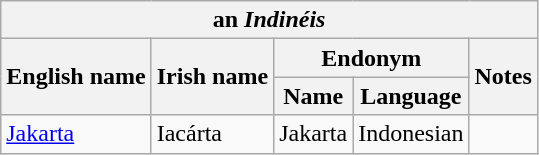<table class="wikitable sortable">
<tr>
<th colspan="5"> an <em>Indinéis</em></th>
</tr>
<tr>
<th rowspan="2">English name</th>
<th rowspan="2">Irish name</th>
<th colspan="2">Endonym</th>
<th rowspan="2">Notes</th>
</tr>
<tr>
<th>Name</th>
<th>Language</th>
</tr>
<tr>
<td><a href='#'>Jakarta</a></td>
<td>Iacárta</td>
<td>Jakarta</td>
<td>Indonesian</td>
<td></td>
</tr>
</table>
